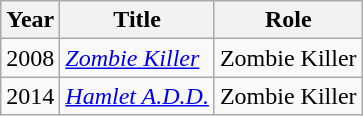<table class="wikitable sortable">
<tr>
<th>Year</th>
<th>Title</th>
<th>Role</th>
</tr>
<tr>
<td>2008</td>
<td><em><a href='#'>Zombie Killer</a></em></td>
<td>Zombie Killer</td>
</tr>
<tr>
<td>2014</td>
<td><em><a href='#'>Hamlet A.D.D.</a></em></td>
<td>Zombie Killer</td>
</tr>
</table>
